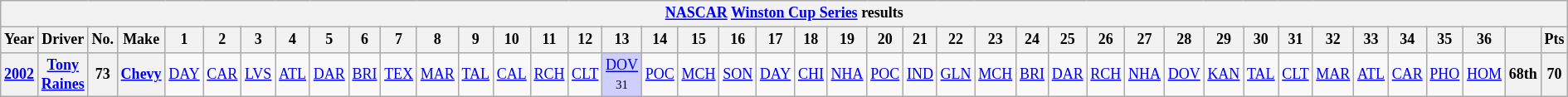<table class="wikitable" style="text-align:center; font-size:75%">
<tr>
<th colspan=45><a href='#'>NASCAR</a> <a href='#'>Winston Cup Series</a> results</th>
</tr>
<tr>
<th>Year</th>
<th>Driver</th>
<th>No.</th>
<th>Make</th>
<th>1</th>
<th>2</th>
<th>3</th>
<th>4</th>
<th>5</th>
<th>6</th>
<th>7</th>
<th>8</th>
<th>9</th>
<th>10</th>
<th>11</th>
<th>12</th>
<th>13</th>
<th>14</th>
<th>15</th>
<th>16</th>
<th>17</th>
<th>18</th>
<th>19</th>
<th>20</th>
<th>21</th>
<th>22</th>
<th>23</th>
<th>24</th>
<th>25</th>
<th>26</th>
<th>27</th>
<th>28</th>
<th>29</th>
<th>30</th>
<th>31</th>
<th>32</th>
<th>33</th>
<th>34</th>
<th>35</th>
<th>36</th>
<th></th>
<th>Pts</th>
</tr>
<tr>
<th><a href='#'>2002</a></th>
<th><a href='#'>Tony Raines</a></th>
<th>73</th>
<th><a href='#'>Chevy</a></th>
<td><a href='#'>DAY</a></td>
<td><a href='#'>CAR</a></td>
<td><a href='#'>LVS</a></td>
<td><a href='#'>ATL</a></td>
<td><a href='#'>DAR</a></td>
<td><a href='#'>BRI</a></td>
<td><a href='#'>TEX</a></td>
<td><a href='#'>MAR</a></td>
<td><a href='#'>TAL</a></td>
<td><a href='#'>CAL</a></td>
<td><a href='#'>RCH</a></td>
<td><a href='#'>CLT</a></td>
<td style="background:#CFCFFF;"><a href='#'>DOV</a><br><small>31</small></td>
<td><a href='#'>POC</a></td>
<td><a href='#'>MCH</a></td>
<td><a href='#'>SON</a></td>
<td><a href='#'>DAY</a></td>
<td><a href='#'>CHI</a></td>
<td><a href='#'>NHA</a></td>
<td><a href='#'>POC</a></td>
<td><a href='#'>IND</a></td>
<td><a href='#'>GLN</a></td>
<td><a href='#'>MCH</a></td>
<td><a href='#'>BRI</a></td>
<td><a href='#'>DAR</a></td>
<td><a href='#'>RCH</a></td>
<td><a href='#'>NHA</a></td>
<td><a href='#'>DOV</a></td>
<td><a href='#'>KAN</a></td>
<td><a href='#'>TAL</a></td>
<td><a href='#'>CLT</a></td>
<td><a href='#'>MAR</a></td>
<td><a href='#'>ATL</a></td>
<td><a href='#'>CAR</a></td>
<td><a href='#'>PHO</a></td>
<td><a href='#'>HOM</a></td>
<th>68th</th>
<th>70</th>
</tr>
</table>
